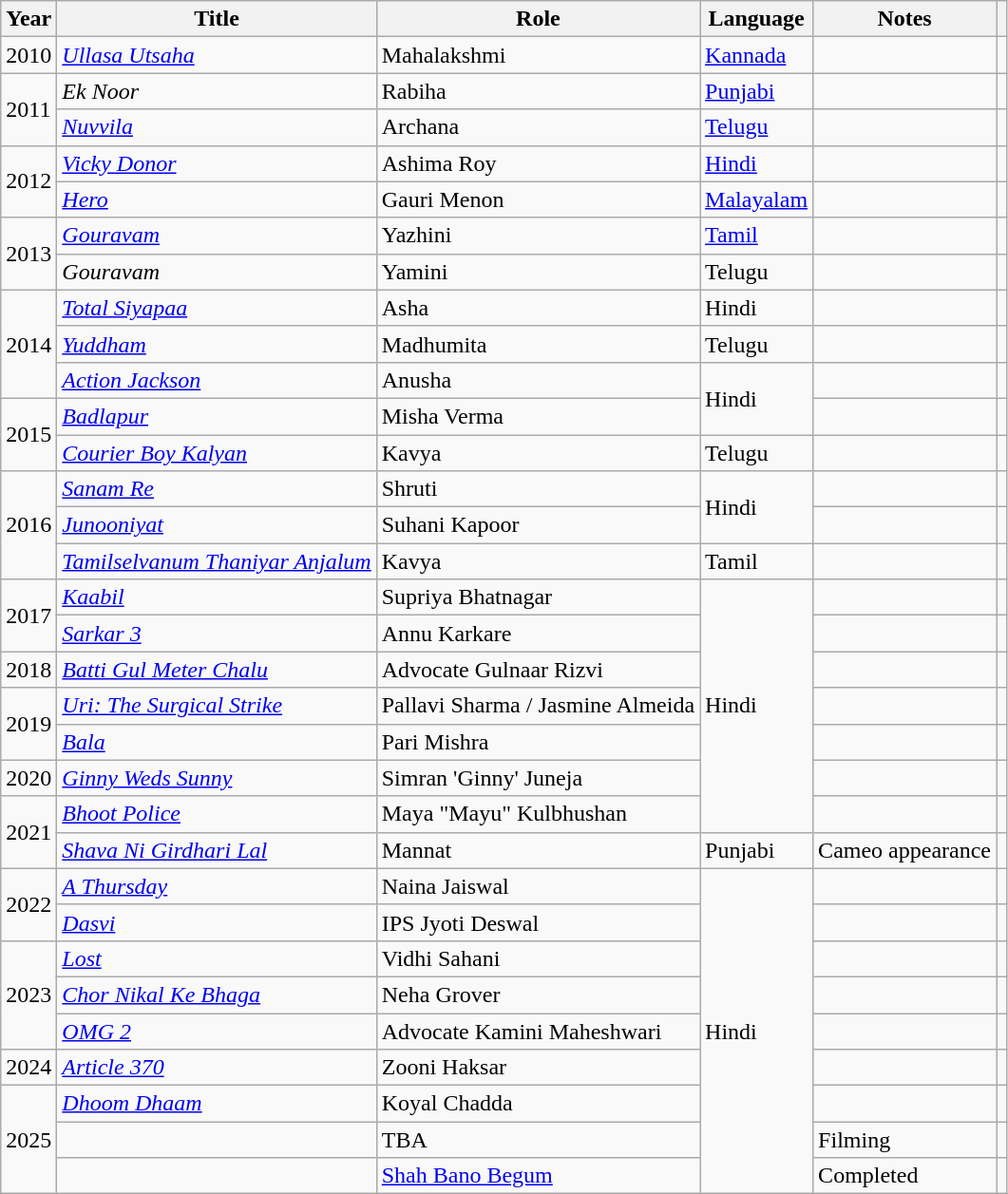<table class="wikitable sortable" text-align: center;">
<tr>
<th>Year</th>
<th>Title</th>
<th>Role</th>
<th>Language</th>
<th class="unsortable">Notes</th>
<th class="unsortable"></th>
</tr>
<tr>
<td>2010</td>
<td><em><a href='#'>Ullasa Utsaha</a></em></td>
<td>Mahalakshmi</td>
<td><a href='#'>Kannada</a></td>
<td></td>
<td></td>
</tr>
<tr>
<td rowspan="2">2011</td>
<td><em>Ek Noor</em></td>
<td>Rabiha</td>
<td><a href='#'>Punjabi</a></td>
<td></td>
<td></td>
</tr>
<tr>
<td><em><a href='#'>Nuvvila</a></em></td>
<td>Archana</td>
<td><a href='#'>Telugu</a></td>
<td></td>
<td></td>
</tr>
<tr>
<td rowspan="2">2012</td>
<td><em><a href='#'>Vicky Donor</a></em></td>
<td>Ashima Roy</td>
<td><a href='#'>Hindi</a></td>
<td></td>
<td></td>
</tr>
<tr>
<td><em><a href='#'>Hero</a></em></td>
<td>Gauri Menon</td>
<td><a href='#'>Malayalam</a></td>
<td></td>
<td></td>
</tr>
<tr>
<td rowspan="2">2013</td>
<td><em><a href='#'>Gouravam</a></em></td>
<td>Yazhini</td>
<td><a href='#'>Tamil</a></td>
<td></td>
<td></td>
</tr>
<tr>
<td><em>Gouravam</em></td>
<td>Yamini</td>
<td>Telugu</td>
<td></td>
<td></td>
</tr>
<tr>
<td rowspan="3">2014</td>
<td><em><a href='#'>Total Siyapaa</a></em></td>
<td>Asha</td>
<td>Hindi</td>
<td></td>
<td></td>
</tr>
<tr>
<td><em><a href='#'>Yuddham</a></em></td>
<td>Madhumita</td>
<td>Telugu</td>
<td></td>
<td></td>
</tr>
<tr>
<td><em><a href='#'>Action Jackson</a></em></td>
<td>Anusha</td>
<td rowspan="2">Hindi</td>
<td></td>
<td></td>
</tr>
<tr>
<td rowspan="2">2015</td>
<td><em><a href='#'>Badlapur</a></em></td>
<td>Misha Verma</td>
<td></td>
<td></td>
</tr>
<tr>
<td><em><a href='#'>Courier Boy Kalyan</a></em></td>
<td>Kavya</td>
<td>Telugu</td>
<td></td>
<td></td>
</tr>
<tr>
<td rowspan="3">2016</td>
<td><em><a href='#'>Sanam Re</a></em></td>
<td>Shruti</td>
<td rowspan="2">Hindi</td>
<td></td>
<td></td>
</tr>
<tr>
<td><em><a href='#'>Junooniyat</a></em></td>
<td>Suhani Kapoor</td>
<td></td>
<td></td>
</tr>
<tr>
<td><em><a href='#'>Tamilselvanum Thaniyar Anjalum</a></em></td>
<td>Kavya</td>
<td>Tamil</td>
<td></td>
<td></td>
</tr>
<tr>
<td rowspan="2">2017</td>
<td><em><a href='#'>Kaabil</a></em></td>
<td>Supriya Bhatnagar</td>
<td rowspan="7">Hindi</td>
<td></td>
<td></td>
</tr>
<tr>
<td><em><a href='#'>Sarkar 3</a></em></td>
<td>Annu Karkare</td>
<td></td>
<td></td>
</tr>
<tr>
<td>2018</td>
<td><em><a href='#'>Batti Gul Meter Chalu</a></em></td>
<td>Advocate Gulnaar Rizvi</td>
<td></td>
<td></td>
</tr>
<tr>
<td rowspan="2">2019</td>
<td><em><a href='#'>Uri: The Surgical Strike</a></em></td>
<td>Pallavi Sharma / Jasmine Almeida</td>
<td></td>
<td></td>
</tr>
<tr>
<td><em><a href='#'>Bala</a></em></td>
<td>Pari Mishra</td>
<td></td>
<td></td>
</tr>
<tr>
<td>2020</td>
<td><em><a href='#'>Ginny Weds Sunny</a></em></td>
<td>Simran 'Ginny' Juneja</td>
<td></td>
<td></td>
</tr>
<tr>
<td rowspan="2">2021</td>
<td><em><a href='#'>Bhoot Police</a></em></td>
<td>Maya "Mayu" Kulbhushan</td>
<td></td>
<td></td>
</tr>
<tr>
<td><em><a href='#'>Shava Ni Girdhari Lal</a></em></td>
<td>Mannat</td>
<td>Punjabi</td>
<td>Cameo appearance</td>
<td></td>
</tr>
<tr>
<td rowspan="2">2022</td>
<td><em><a href='#'>A Thursday</a></em></td>
<td>Naina Jaiswal</td>
<td rowspan="9">Hindi</td>
<td></td>
<td></td>
</tr>
<tr>
<td><em><a href='#'>Dasvi</a></em></td>
<td>IPS Jyoti Deswal</td>
<td></td>
<td></td>
</tr>
<tr>
<td rowspan="3">2023</td>
<td><em><a href='#'>Lost</a></em></td>
<td>Vidhi Sahani</td>
<td></td>
<td></td>
</tr>
<tr>
<td><em><a href='#'>Chor Nikal Ke Bhaga</a></em></td>
<td>Neha Grover</td>
<td></td>
<td></td>
</tr>
<tr>
<td><em><a href='#'>OMG 2</a></em></td>
<td>Advocate Kamini Maheshwari</td>
<td></td>
<td></td>
</tr>
<tr>
<td>2024</td>
<td><em><a href='#'>Article 370</a></em></td>
<td>Zooni Haksar</td>
<td></td>
<td></td>
</tr>
<tr>
<td rowspan="3">2025</td>
<td><em><a href='#'>Dhoom Dhaam</a></em></td>
<td>Koyal Chadda</td>
<td></td>
<td></td>
</tr>
<tr>
<td></td>
<td>TBA</td>
<td>Filming</td>
<td></td>
</tr>
<tr>
<td></td>
<td><a href='#'>Shah Bano Begum</a></td>
<td>Completed</td>
<td></td>
</tr>
</table>
